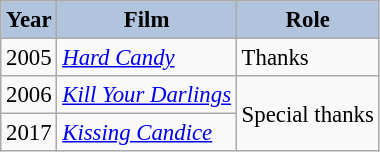<table class="wikitable" style="font-size:95%;">
<tr>
<th style="background:#B0C4DE;">Year</th>
<th style="background:#B0C4DE;">Film</th>
<th style="background:#B0C4DE;">Role</th>
</tr>
<tr>
<td>2005</td>
<td><em><a href='#'>Hard Candy</a></em></td>
<td>Thanks</td>
</tr>
<tr>
<td>2006</td>
<td><em><a href='#'>Kill Your Darlings</a></em></td>
<td rowspan=2>Special thanks</td>
</tr>
<tr>
<td>2017</td>
<td><em><a href='#'>Kissing Candice</a></em></td>
</tr>
</table>
